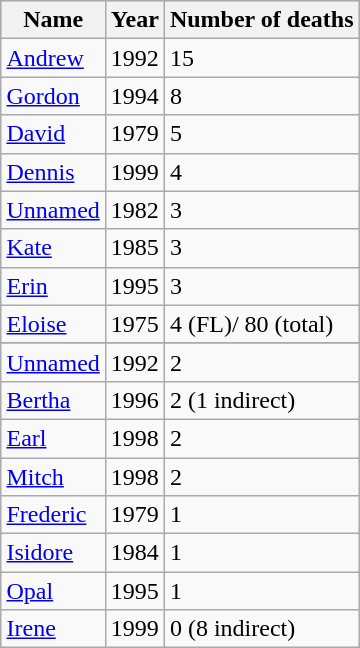<table class="wikitable" align="center" style="margin:1em auto;">
<tr bgcolor="#CCCCCC">
<th>Name</th>
<th>Year</th>
<th>Number of deaths</th>
</tr>
<tr>
<td><a href='#'>Andrew</a></td>
<td>1992</td>
<td>15</td>
</tr>
<tr>
<td><a href='#'>Gordon</a></td>
<td>1994</td>
<td>8</td>
</tr>
<tr>
<td><a href='#'>David</a></td>
<td>1979</td>
<td>5</td>
</tr>
<tr>
<td><a href='#'>Dennis</a></td>
<td>1999</td>
<td>4</td>
</tr>
<tr>
<td><a href='#'>Unnamed</a></td>
<td>1982</td>
<td>3</td>
</tr>
<tr>
<td><a href='#'>Kate</a></td>
<td>1985</td>
<td>3</td>
</tr>
<tr>
<td><a href='#'>Erin</a></td>
<td>1995</td>
<td>3</td>
</tr>
<tr>
<td><a href='#'>Eloise</a></td>
<td>1975</td>
<td>4 (FL)/ 80 (total)</td>
</tr>
<tr>
</tr>
<tr>
</tr>
<tr>
<td><a href='#'>Unnamed</a></td>
<td>1992</td>
<td>2</td>
</tr>
<tr>
<td><a href='#'>Bertha</a></td>
<td>1996</td>
<td>2 (1 indirect)</td>
</tr>
<tr>
<td><a href='#'>Earl</a></td>
<td>1998</td>
<td>2</td>
</tr>
<tr>
<td><a href='#'>Mitch</a></td>
<td>1998</td>
<td>2</td>
</tr>
<tr>
<td><a href='#'>Frederic</a></td>
<td>1979</td>
<td>1</td>
</tr>
<tr>
<td><a href='#'>Isidore</a></td>
<td>1984</td>
<td>1</td>
</tr>
<tr>
<td><a href='#'>Opal</a></td>
<td>1995</td>
<td>1</td>
</tr>
<tr>
<td><a href='#'>Irene</a></td>
<td>1999</td>
<td>0 (8 indirect)</td>
</tr>
</table>
